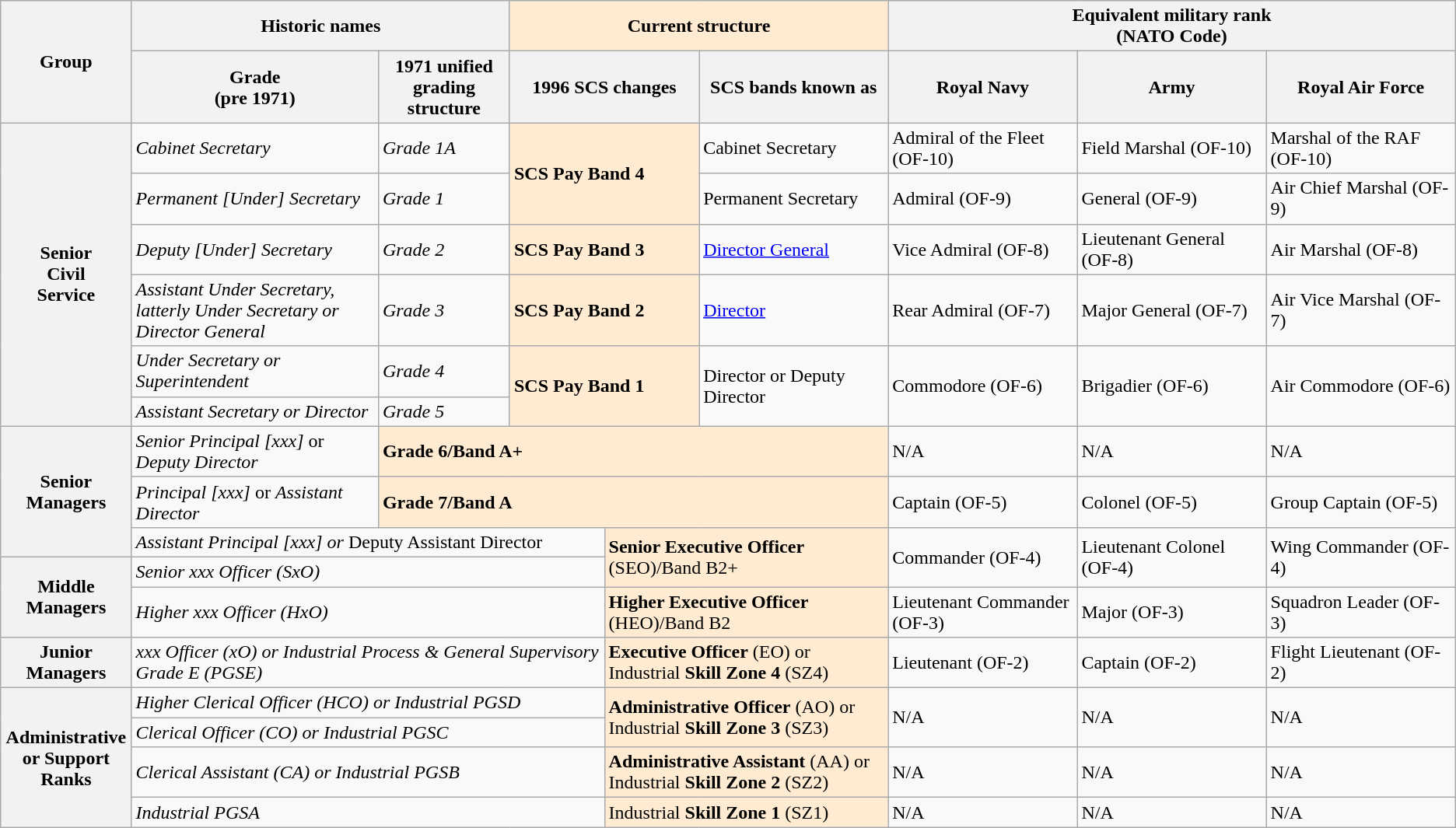<table class="wikitable">
<tr>
<th width="9%" rowspan="2">Group</th>
<th colspan="2">Historic names</th>
<th width="26%" colspan="3" style='background: #ffebd2'>Current structure</th>
<th colspan="3" width="39%">Equivalent military rank<br>(NATO Code)</th>
</tr>
<tr>
<th>Grade<br>(pre 1971)</th>
<th>1971 unified grading structure</th>
<th colspan="2" width="13%">1996 SCS changes</th>
<th width="13%">SCS bands known as</th>
<th width="13%">Royal Navy</th>
<th width="13%">Army</th>
<th width="13%">Royal Air Force</th>
</tr>
<tr>
<th rowspan="6">Senior<br>Civil<br>Service</th>
<td><em>Cabinet Secretary</em></td>
<td><em>Grade 1A</em></td>
<td style='background: #ffebd2' colspan="2" rowspan="2"><strong>SCS Pay Band 4</strong></td>
<td>Cabinet Secretary</td>
<td>Admiral of the Fleet (OF-10)</td>
<td>Field Marshal (OF-10)</td>
<td>Marshal of the RAF (OF-10)</td>
</tr>
<tr>
<td><em>Permanent [Under] Secretary</em></td>
<td><em>Grade 1</em></td>
<td>Permanent Secretary</td>
<td>Admiral (OF-9)</td>
<td>General (OF-9)</td>
<td>Air Chief Marshal (OF-9)</td>
</tr>
<tr>
<td><em>Deputy [Under] Secretary</em></td>
<td><em>Grade 2</em></td>
<td style='background: #ffebd2' colspan="2"><strong>SCS Pay Band 3</strong></td>
<td><a href='#'>Director General</a></td>
<td>Vice Admiral (OF-8)</td>
<td>Lieutenant General (OF-8)</td>
<td>Air Marshal (OF-8)</td>
</tr>
<tr>
<td><em>Assistant Under Secretary, latterly Under Secretary or Director General</em></td>
<td><em>Grade 3</em></td>
<td style='background: #ffebd2' colspan="2"><strong>SCS Pay Band 2</strong></td>
<td><a href='#'>Director</a></td>
<td>Rear Admiral (OF-7)</td>
<td>Major General (OF-7)</td>
<td>Air Vice Marshal (OF-7)</td>
</tr>
<tr>
<td><em>Under Secretary or Superintendent</em></td>
<td><em>Grade 4</em></td>
<td style='background: #ffebd2' colspan="2" rowspan="2"><strong>SCS Pay Band 1</strong></td>
<td rowspan="2">Director or Deputy Director</td>
<td rowspan="2">Commodore (OF-6)</td>
<td rowspan="2">Brigadier (OF-6)</td>
<td rowspan="2">Air Commodore (OF-6)</td>
</tr>
<tr>
<td><em>Assistant Secretary or Director</em></td>
<td><em>Grade 5</em></td>
</tr>
<tr>
<th rowspan="3">Senior Managers</th>
<td><em>Senior Principal [xxx]</em> or <em>Deputy Director</em></td>
<td colspan="4"  style='background: #ffebd2'><strong>Grade 6/Band A+</strong></td>
<td>N/A</td>
<td>N/A</td>
<td>N/A</td>
</tr>
<tr>
<td><em>Principal [xxx]</em> or <em>Assistant Director</em></td>
<td style='background: #ffebd2' colspan="4"><strong>Grade 7/Band A</strong></td>
<td>Captain (OF-5)</td>
<td>Colonel (OF-5)</td>
<td>Group Captain (OF-5)</td>
</tr>
<tr>
<td colspan="3"><em>Assistant Principal [xxx] or </em>Deputy Assistant Director<em></em></td>
<td style='background: #ffebd2' colspan="2" rowspan="2"><strong>Senior Executive Officer</strong> (SEO)/Band B2+</td>
<td rowspan="2">Commander (OF-4)</td>
<td rowspan="2">Lieutenant Colonel (OF-4)</td>
<td rowspan="2">Wing Commander (OF-4)</td>
</tr>
<tr>
<th rowspan="2">Middle Managers</th>
<td colspan="3"><em>Senior xxx Officer (SxO)</em></td>
</tr>
<tr>
<td colspan="3"><em>Higher xxx Officer (HxO)</em></td>
<td style='background: #ffebd2' colspan="2"><strong>Higher Executive Officer</strong> (HEO)/Band B2</td>
<td>Lieutenant Commander (OF-3)</td>
<td>Major (OF-3)</td>
<td>Squadron Leader (OF-3)</td>
</tr>
<tr>
<th rowspan="1">Junior Managers</th>
<td colspan="3"><em>xxx Officer (xO) or Industrial Process & General Supervisory Grade E (PGSE)</em></td>
<td colspan="2" style='background: #ffebd2'><strong>Executive Officer</strong> (EO) or Industrial <strong>Skill Zone 4</strong> (SZ4)</td>
<td>Lieutenant (OF-2)</td>
<td>Captain (OF-2)</td>
<td>Flight Lieutenant (OF-2)</td>
</tr>
<tr>
<th rowspan="4">Administrative or Support Ranks</th>
<td colspan="3"><em>Higher Clerical Officer (HCO) or Industrial PGSD</em></td>
<td colspan="2" rowspan="2" style='background: #ffebd2'><strong>Administrative Officer</strong> (AO) or Industrial <strong>Skill Zone 3</strong> (SZ3)</td>
<td rowspan="2">N/A</td>
<td rowspan="2">N/A</td>
<td rowspan="2">N/A</td>
</tr>
<tr>
<td colspan="3"><em>Clerical Officer (CO) or Industrial PGSC</em></td>
</tr>
<tr>
<td colspan="3"><em>Clerical Assistant (CA) or Industrial PGSB</em></td>
<td colspan="2"  style='background: #ffebd2'><strong>Administrative Assistant</strong> (AA) or Industrial <strong>Skill Zone 2</strong> (SZ2)</td>
<td>N/A</td>
<td>N/A</td>
<td>N/A</td>
</tr>
<tr>
<td colspan="3"><em>Industrial PGSA</em></td>
<td colspan="2"  style='background: #ffebd2'>Industrial <strong>Skill Zone 1</strong> (SZ1)</td>
<td>N/A</td>
<td>N/A</td>
<td>N/A</td>
</tr>
</table>
